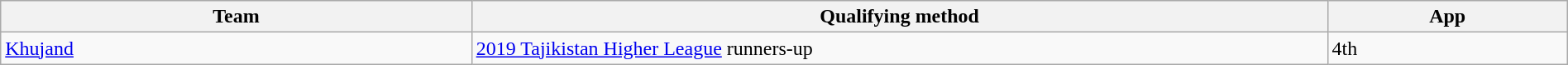<table class="wikitable" style="table-layout:fixed;width:100%;">
<tr>
<th width=30%>Team</th>
<th width=55%>Qualifying method</th>
<th width=15%>App </th>
</tr>
<tr>
<td> <a href='#'>Khujand</a></td>
<td><a href='#'>2019 Tajikistan Higher League</a> runners-up</td>
<td>4th </td>
</tr>
</table>
